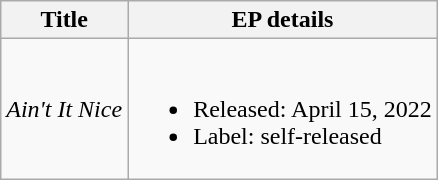<table class=wikitable>
<tr>
<th>Title</th>
<th>EP details</th>
</tr>
<tr>
<td><em>Ain't It Nice</em></td>
<td><br><ul><li>Released: April 15, 2022</li><li>Label: self-released</li></ul></td>
</tr>
</table>
